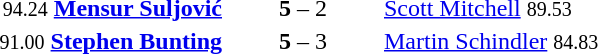<table style="text-align:center">
<tr>
<th width=223></th>
<th width=100></th>
<th width=223></th>
</tr>
<tr>
<td align=right><small>94.24</small> <strong><a href='#'>Mensur Suljović</a></strong> </td>
<td><strong>5</strong> – 2</td>
<td align=left> <a href='#'>Scott Mitchell</a> <small>89.53</small></td>
</tr>
<tr>
<td align=right><small>91.00</small> <strong><a href='#'>Stephen Bunting</a></strong> </td>
<td><strong>5</strong> – 3</td>
<td align=left> <a href='#'>Martin Schindler</a> <small>84.83</small></td>
</tr>
</table>
